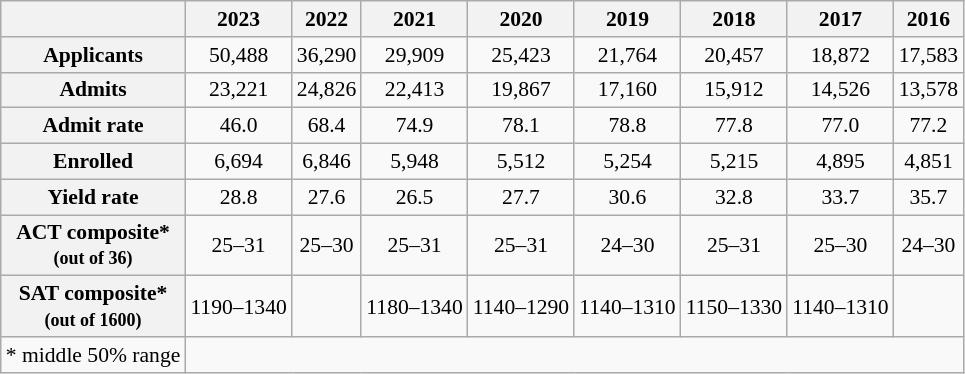<table class="wikitable" style="text-align:center; float:left; font-size:90%; margin:10px;">
<tr>
<th></th>
<th>2023</th>
<th>2022</th>
<th>2021</th>
<th>2020</th>
<th>2019</th>
<th>2018</th>
<th>2017</th>
<th>2016</th>
</tr>
<tr>
<th>Applicants</th>
<td>50,488</td>
<td>36,290</td>
<td>29,909</td>
<td>25,423</td>
<td>21,764</td>
<td>20,457</td>
<td>18,872</td>
<td>17,583</td>
</tr>
<tr>
<th>Admits</th>
<td>23,221</td>
<td>24,826</td>
<td>22,413</td>
<td>19,867</td>
<td>17,160</td>
<td>15,912</td>
<td>14,526</td>
<td>13,578</td>
</tr>
<tr>
<th>Admit rate</th>
<td>46.0</td>
<td>68.4</td>
<td>74.9</td>
<td>78.1</td>
<td>78.8</td>
<td>77.8</td>
<td>77.0</td>
<td>77.2</td>
</tr>
<tr>
<th>Enrolled</th>
<td>6,694</td>
<td>6,846</td>
<td>5,948</td>
<td>5,512</td>
<td>5,254</td>
<td>5,215</td>
<td>4,895</td>
<td>4,851</td>
</tr>
<tr>
<th>Yield rate</th>
<td>28.8</td>
<td>27.6</td>
<td>26.5</td>
<td>27.7</td>
<td>30.6</td>
<td>32.8</td>
<td>33.7</td>
<td>35.7</td>
</tr>
<tr>
<th>ACT composite*<br><small>(out of 36)</small></th>
<td>25–31</td>
<td>25–30</td>
<td>25–31</td>
<td>25–31</td>
<td>24–30</td>
<td>25–31</td>
<td>25–30</td>
<td>24–30</td>
</tr>
<tr>
<th>SAT composite*<br><small>(out of 1600)</small></th>
<td>1190–1340</td>
<td></td>
<td>1180–1340</td>
<td>1140–1290</td>
<td>1140–1310</td>
<td>1150–1330</td>
<td>1140–1310</td>
<td></td>
</tr>
<tr>
<td>* middle 50% range</td>
</tr>
</table>
